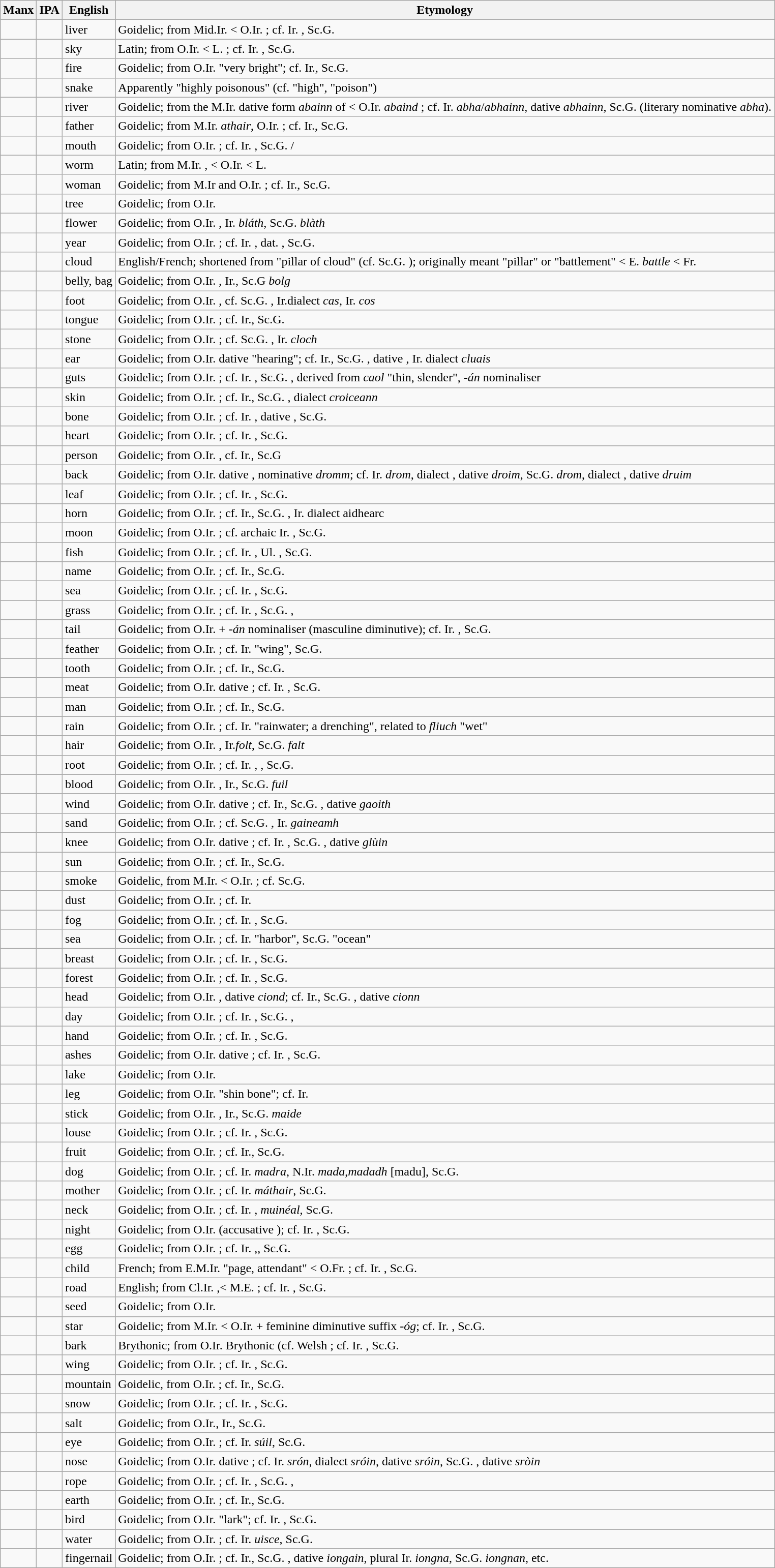<table class="wikitable">
<tr>
<th>Manx</th>
<th>IPA</th>
<th>English</th>
<th>Etymology</th>
</tr>
<tr>
<td></td>
<td></td>
<td>liver</td>
<td>Goidelic; from Mid.Ir.  < O.Ir. ; cf. Ir. , Sc.G. </td>
</tr>
<tr>
<td></td>
<td></td>
<td>sky</td>
<td>Latin; from O.Ir.  < L. ; cf. Ir. , Sc.G. </td>
</tr>
<tr>
<td></td>
<td></td>
<td>fire</td>
<td>Goidelic; from O.Ir.  "very bright"; cf. Ir., Sc.G. </td>
</tr>
<tr>
<td></td>
<td></td>
<td>snake</td>
<td>Apparently "highly poisonous" (cf.  "high",  "poison")</td>
</tr>
<tr>
<td></td>
<td></td>
<td>river</td>
<td>Goidelic; from the M.Ir. dative form <em>abainn</em> of  < O.Ir. <em>abaind</em> ; cf. Ir. <em>abha</em>/<em>abhainn</em>, dative <em>abhainn</em>, Sc.G.  (literary nominative <em>abha</em>).</td>
</tr>
<tr>
<td></td>
<td></td>
<td>father</td>
<td>Goidelic; from M.Ir. <em>athair</em>, O.Ir. ; cf. Ir., Sc.G. </td>
</tr>
<tr>
<td></td>
<td></td>
<td>mouth</td>
<td>Goidelic; from O.Ir. ; cf. Ir. , Sc.G. /</td>
</tr>
<tr>
<td></td>
<td></td>
<td>worm</td>
<td>Latin; from M.Ir. ,  < O.Ir.  < L. </td>
</tr>
<tr>
<td></td>
<td></td>
<td>woman</td>
<td>Goidelic; from M.Ir and O.Ir. ; cf. Ir., Sc.G. </td>
</tr>
<tr>
<td></td>
<td></td>
<td>tree</td>
<td>Goidelic; from O.Ir. </td>
</tr>
<tr>
<td></td>
<td></td>
<td>flower</td>
<td>Goidelic; from O.Ir. , Ir. <em>bláth</em>, Sc.G. <em>blàth</em></td>
</tr>
<tr>
<td></td>
<td></td>
<td>year</td>
<td>Goidelic; from O.Ir. ; cf. Ir. , dat. , Sc.G. </td>
</tr>
<tr>
<td></td>
<td></td>
<td>cloud</td>
<td>English/French; shortened from  "pillar of cloud" (cf. Sc.G. );  originally meant "pillar" or "battlement" < E. <em>battle</em> < Fr. </td>
</tr>
<tr>
<td></td>
<td></td>
<td>belly, bag</td>
<td>Goidelic; from O.Ir. , Ir., Sc.G <em>bolg</em></td>
</tr>
<tr>
<td></td>
<td></td>
<td>foot</td>
<td>Goidelic; from O.Ir. , cf. Sc.G. , Ir.dialect <em>cas</em>, Ir. <em>cos</em></td>
</tr>
<tr>
<td></td>
<td></td>
<td>tongue</td>
<td>Goidelic; from O.Ir. ; cf. Ir., Sc.G. </td>
</tr>
<tr>
<td></td>
<td></td>
<td>stone</td>
<td>Goidelic; from O.Ir. ; cf. Sc.G. , Ir. <em>cloch</em></td>
</tr>
<tr>
<td></td>
<td></td>
<td>ear</td>
<td>Goidelic; from O.Ir. dative  "hearing"; cf. Ir., Sc.G. , dative , Ir. dialect <em>cluais</em></td>
</tr>
<tr>
<td></td>
<td></td>
<td>guts</td>
<td>Goidelic; from O.Ir. ; cf. Ir. , Sc.G. , derived from <em>caol</em> "thin, slender", <em>-án</em> nominaliser</td>
</tr>
<tr>
<td></td>
<td></td>
<td>skin</td>
<td>Goidelic; from O.Ir. ; cf. Ir., Sc.G. , dialect <em>croiceann</em></td>
</tr>
<tr>
<td></td>
<td></td>
<td>bone</td>
<td>Goidelic; from O.Ir. ; cf. Ir. , dative , Sc.G. </td>
</tr>
<tr>
<td></td>
<td></td>
<td>heart</td>
<td>Goidelic; from O.Ir. ; cf. Ir. , Sc.G. </td>
</tr>
<tr>
<td></td>
<td></td>
<td>person</td>
<td>Goidelic; from O.Ir. , cf. Ir., Sc.G </td>
</tr>
<tr>
<td></td>
<td></td>
<td>back</td>
<td>Goidelic; from O.Ir. dative , nominative <em>dromm</em>; cf. Ir. <em>drom</em>, dialect , dative <em>droim</em>, Sc.G. <em>drom</em>, dialect , dative <em>druim</em></td>
</tr>
<tr>
<td></td>
<td></td>
<td>leaf</td>
<td>Goidelic; from O.Ir. ; cf. Ir. , Sc.G. </td>
</tr>
<tr>
<td></td>
<td></td>
<td>horn</td>
<td>Goidelic; from O.Ir. ; cf. Ir., Sc.G. , Ir. dialect aidhearc</td>
</tr>
<tr>
<td></td>
<td></td>
<td>moon</td>
<td>Goidelic; from O.Ir. ; cf. archaic Ir. , Sc.G. </td>
</tr>
<tr>
<td></td>
<td></td>
<td>fish</td>
<td>Goidelic; from O.Ir. ; cf. Ir. , Ul. , Sc.G. </td>
</tr>
<tr>
<td></td>
<td></td>
<td>name</td>
<td>Goidelic; from O.Ir. ; cf. Ir., Sc.G. </td>
</tr>
<tr>
<td></td>
<td></td>
<td>sea</td>
<td>Goidelic; from O.Ir. ; cf. Ir. , Sc.G. </td>
</tr>
<tr>
<td></td>
<td></td>
<td>grass</td>
<td>Goidelic; from O.Ir. ; cf. Ir. , Sc.G. , </td>
</tr>
<tr>
<td></td>
<td></td>
<td>tail</td>
<td>Goidelic; from O.Ir. + <em>-án</em> nominaliser (masculine diminutive); cf. Ir. , Sc.G. </td>
</tr>
<tr>
<td></td>
<td></td>
<td>feather</td>
<td>Goidelic; from O.Ir. ; cf. Ir.  "wing", Sc.G. </td>
</tr>
<tr>
<td></td>
<td></td>
<td>tooth</td>
<td>Goidelic; from O.Ir. ; cf. Ir., Sc.G. </td>
</tr>
<tr>
<td></td>
<td></td>
<td>meat</td>
<td>Goidelic; from O.Ir. dative ; cf. Ir. , Sc.G. </td>
</tr>
<tr>
<td></td>
<td></td>
<td>man</td>
<td>Goidelic; from O.Ir. ; cf. Ir., Sc.G. </td>
</tr>
<tr>
<td></td>
<td></td>
<td>rain</td>
<td>Goidelic; from O.Ir. ; cf. Ir.  "rainwater; a drenching", related to <em>fliuch</em> "wet"</td>
</tr>
<tr>
<td></td>
<td></td>
<td>hair</td>
<td>Goidelic; from O.Ir. , Ir.<em>folt</em>, Sc.G. <em>falt</em></td>
</tr>
<tr>
<td></td>
<td></td>
<td>root</td>
<td>Goidelic; from O.Ir. ; cf. Ir. , , Sc.G. </td>
</tr>
<tr>
<td></td>
<td></td>
<td>blood</td>
<td>Goidelic; from O.Ir. , Ir., Sc.G. <em>fuil</em></td>
</tr>
<tr>
<td></td>
<td></td>
<td>wind</td>
<td>Goidelic; from O.Ir. dative ; cf. Ir., Sc.G. , dative <em>gaoith</em></td>
</tr>
<tr>
<td></td>
<td></td>
<td>sand</td>
<td>Goidelic; from O.Ir. ; cf. Sc.G. , Ir. <em>gaineamh</em></td>
</tr>
<tr>
<td></td>
<td></td>
<td>knee</td>
<td>Goidelic; from O.Ir. dative ; cf. Ir. , Sc.G. , dative <em>glùin</em></td>
</tr>
<tr>
<td></td>
<td></td>
<td>sun</td>
<td>Goidelic; from O.Ir. ; cf. Ir., Sc.G. </td>
</tr>
<tr>
<td></td>
<td></td>
<td>smoke</td>
<td>Goidelic, from M.Ir.  < O.Ir. ; cf. Sc.G. </td>
</tr>
<tr>
<td></td>
<td></td>
<td>dust</td>
<td>Goidelic; from O.Ir. ; cf. Ir. </td>
</tr>
<tr>
<td></td>
<td></td>
<td>fog</td>
<td>Goidelic; from O.Ir. ; cf. Ir. , Sc.G. </td>
</tr>
<tr>
<td></td>
<td></td>
<td>sea</td>
<td>Goidelic; from O.Ir. ; cf. Ir.  "harbor", Sc.G.  "ocean"</td>
</tr>
<tr>
<td></td>
<td></td>
<td>breast</td>
<td>Goidelic; from O.Ir. ; cf. Ir. , Sc.G. </td>
</tr>
<tr>
<td></td>
<td></td>
<td>forest</td>
<td>Goidelic; from O.Ir. ; cf. Ir. , Sc.G. </td>
</tr>
<tr>
<td></td>
<td></td>
<td>head</td>
<td>Goidelic; from O.Ir. , dative <em>ciond</em>; cf. Ir., Sc.G. , dative <em>cionn</em></td>
</tr>
<tr>
<td></td>
<td></td>
<td>day</td>
<td>Goidelic; from O.Ir. ; cf. Ir. , Sc.G. , </td>
</tr>
<tr>
<td></td>
<td></td>
<td>hand</td>
<td>Goidelic; from O.Ir. ; cf. Ir. , Sc.G. </td>
</tr>
<tr>
<td></td>
<td></td>
<td>ashes</td>
<td>Goidelic; from O.Ir. dative ; cf. Ir. , Sc.G. </td>
</tr>
<tr>
<td></td>
<td></td>
<td>lake</td>
<td>Goidelic; from O.Ir. </td>
</tr>
<tr>
<td></td>
<td></td>
<td>leg</td>
<td>Goidelic; from O.Ir.  "shin bone"; cf. Ir. </td>
</tr>
<tr>
<td></td>
<td></td>
<td>stick</td>
<td>Goidelic; from O.Ir. , Ir., Sc.G. <em>maide</em></td>
</tr>
<tr>
<td></td>
<td></td>
<td>louse</td>
<td>Goidelic; from O.Ir. ; cf. Ir. , Sc.G. </td>
</tr>
<tr>
<td></td>
<td></td>
<td>fruit</td>
<td>Goidelic; from O.Ir. ; cf. Ir., Sc.G. </td>
</tr>
<tr>
<td></td>
<td></td>
<td>dog</td>
<td>Goidelic; from O.Ir. ; cf. Ir. <em>madra</em>, N.Ir. <em>mada</em>,<em>madadh</em> [madu], Sc.G. </td>
</tr>
<tr>
<td></td>
<td></td>
<td>mother</td>
<td>Goidelic; from O.Ir. ; cf. Ir. <em>máthair</em>, Sc.G. </td>
</tr>
<tr>
<td></td>
<td></td>
<td>neck</td>
<td>Goidelic; from O.Ir. ; cf. Ir. , <em>muinéal</em>, Sc.G. </td>
</tr>
<tr>
<td></td>
<td></td>
<td>night</td>
<td>Goidelic; from O.Ir.  (accusative ); cf. Ir. , Sc.G. </td>
</tr>
<tr>
<td></td>
<td></td>
<td>egg</td>
<td>Goidelic; from O.Ir. ; cf. Ir. ,, Sc.G. </td>
</tr>
<tr>
<td></td>
<td></td>
<td>child</td>
<td>French; from E.M.Ir.  "page, attendant" < O.Fr. ; cf. Ir. , Sc.G. </td>
</tr>
<tr>
<td></td>
<td></td>
<td>road</td>
<td>English; from Cl.Ir. ,< M.E. ; cf. Ir. , Sc.G. </td>
</tr>
<tr>
<td></td>
<td></td>
<td>seed</td>
<td>Goidelic; from O.Ir. </td>
</tr>
<tr>
<td></td>
<td></td>
<td>star</td>
<td>Goidelic; from M.Ir.  < O.Ir.  + feminine diminutive suffix <em>-óg</em>; cf. Ir. , Sc.G. </td>
</tr>
<tr>
<td></td>
<td></td>
<td>bark</td>
<td>Brythonic; from O.Ir.  Brythonic (cf. Welsh ; cf. Ir. , Sc.G. </td>
</tr>
<tr>
<td></td>
<td></td>
<td>wing</td>
<td>Goidelic; from O.Ir. ; cf. Ir. , Sc.G. </td>
</tr>
<tr>
<td></td>
<td></td>
<td>mountain</td>
<td>Goidelic, from O.Ir. ; cf. Ir., Sc.G. </td>
</tr>
<tr>
<td></td>
<td></td>
<td>snow</td>
<td>Goidelic; from O.Ir. ; cf. Ir. , Sc.G. </td>
</tr>
<tr>
<td></td>
<td></td>
<td>salt</td>
<td>Goidelic; from O.Ir., Ir., Sc.G. </td>
</tr>
<tr>
<td></td>
<td></td>
<td>eye</td>
<td>Goidelic; from O.Ir. ; cf. Ir. <em>súil</em>, Sc.G. </td>
</tr>
<tr>
<td></td>
<td></td>
<td>nose</td>
<td>Goidelic; from O.Ir. dative ; cf. Ir. <em>srón</em>, dialect <em>sróin</em>, dative <em>sróin</em>, Sc.G. , dative <em>sròin</em></td>
</tr>
<tr>
<td></td>
<td></td>
<td>rope</td>
<td>Goidelic; from O.Ir. ; cf. Ir. , Sc.G. , </td>
</tr>
<tr>
<td></td>
<td></td>
<td>earth</td>
<td>Goidelic; from O.Ir. ; cf. Ir., Sc.G. </td>
</tr>
<tr>
<td></td>
<td></td>
<td>bird</td>
<td>Goidelic; from O.Ir.  "lark"; cf. Ir. , Sc.G. </td>
</tr>
<tr>
<td></td>
<td></td>
<td>water</td>
<td>Goidelic; from O.Ir. ; cf. Ir. <em>uisce</em>, Sc.G. </td>
</tr>
<tr>
<td></td>
<td></td>
<td>fingernail</td>
<td>Goidelic; from O.Ir. ; cf. Ir., Sc.G. , dative <em>iongain</em>, plural Ir. <em>iongna</em>, Sc.G. <em>iongnan</em>, etc.</td>
</tr>
</table>
